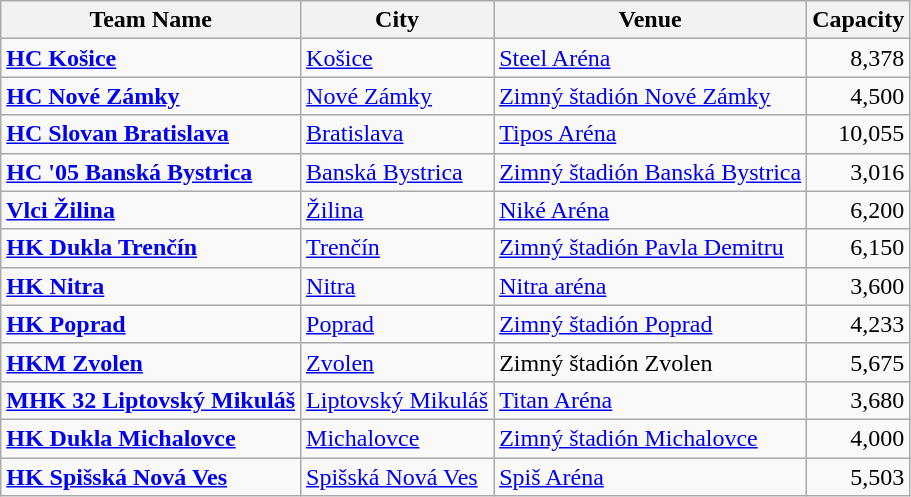<table class="wikitable sortable">
<tr>
<th>Team Name</th>
<th>City</th>
<th>Venue</th>
<th>Capacity</th>
</tr>
<tr>
<td><strong><a href='#'>HC Košice</a></strong></td>
<td><a href='#'>Košice</a></td>
<td><a href='#'>Steel Aréna</a></td>
<td style="text-align:right;">8,378</td>
</tr>
<tr>
<td><strong><a href='#'>HC Nové Zámky</a></strong></td>
<td><a href='#'>Nové Zámky</a></td>
<td><a href='#'>Zimný štadión Nové Zámky</a></td>
<td style="text-align:right;">4,500</td>
</tr>
<tr>
<td><strong><a href='#'>HC Slovan Bratislava</a></strong></td>
<td><a href='#'>Bratislava</a></td>
<td><a href='#'>Tipos Aréna</a></td>
<td style="text-align:right;">10,055</td>
</tr>
<tr>
<td><strong><a href='#'>HC '05 Banská Bystrica</a></strong></td>
<td><a href='#'>Banská Bystrica</a></td>
<td><a href='#'>Zimný štadión Banská Bystrica</a></td>
<td style="text-align:right;">3,016</td>
</tr>
<tr>
<td><strong><a href='#'>Vlci Žilina</a></strong></td>
<td><a href='#'>Žilina</a></td>
<td><a href='#'>Niké Aréna</a></td>
<td style="text-align:right;">6,200</td>
</tr>
<tr>
<td><strong><a href='#'>HK Dukla Trenčín</a></strong></td>
<td><a href='#'>Trenčín</a></td>
<td><a href='#'>Zimný štadión Pavla Demitru</a></td>
<td style="text-align:right;">6,150</td>
</tr>
<tr>
<td><strong><a href='#'>HK Nitra</a></strong></td>
<td><a href='#'>Nitra</a></td>
<td><a href='#'>Nitra aréna</a></td>
<td style="text-align:right;">3,600</td>
</tr>
<tr>
<td><strong><a href='#'>HK Poprad</a></strong></td>
<td><a href='#'>Poprad</a></td>
<td><a href='#'>Zimný štadión Poprad</a></td>
<td style="text-align:right;">4,233</td>
</tr>
<tr>
<td><strong><a href='#'>HKM Zvolen</a></strong></td>
<td><a href='#'>Zvolen</a></td>
<td>Zimný štadión Zvolen</td>
<td style="text-align:right;">5,675</td>
</tr>
<tr>
<td><strong><a href='#'>MHK 32 Liptovský Mikuláš</a></strong></td>
<td><a href='#'>Liptovský Mikuláš</a></td>
<td><a href='#'>Titan Aréna</a></td>
<td style="text-align:right;">3,680</td>
</tr>
<tr>
<td><strong><a href='#'>HK Dukla Michalovce</a></strong></td>
<td><a href='#'>Michalovce</a></td>
<td><a href='#'>Zimný štadión Michalovce</a></td>
<td style="text-align:right;">4,000</td>
</tr>
<tr>
<td><strong><a href='#'>HK Spišská Nová Ves</a></strong></td>
<td><a href='#'>Spišská Nová Ves</a></td>
<td><a href='#'>Spiš Aréna</a></td>
<td style="text-align:right;">5,503</td>
</tr>
</table>
